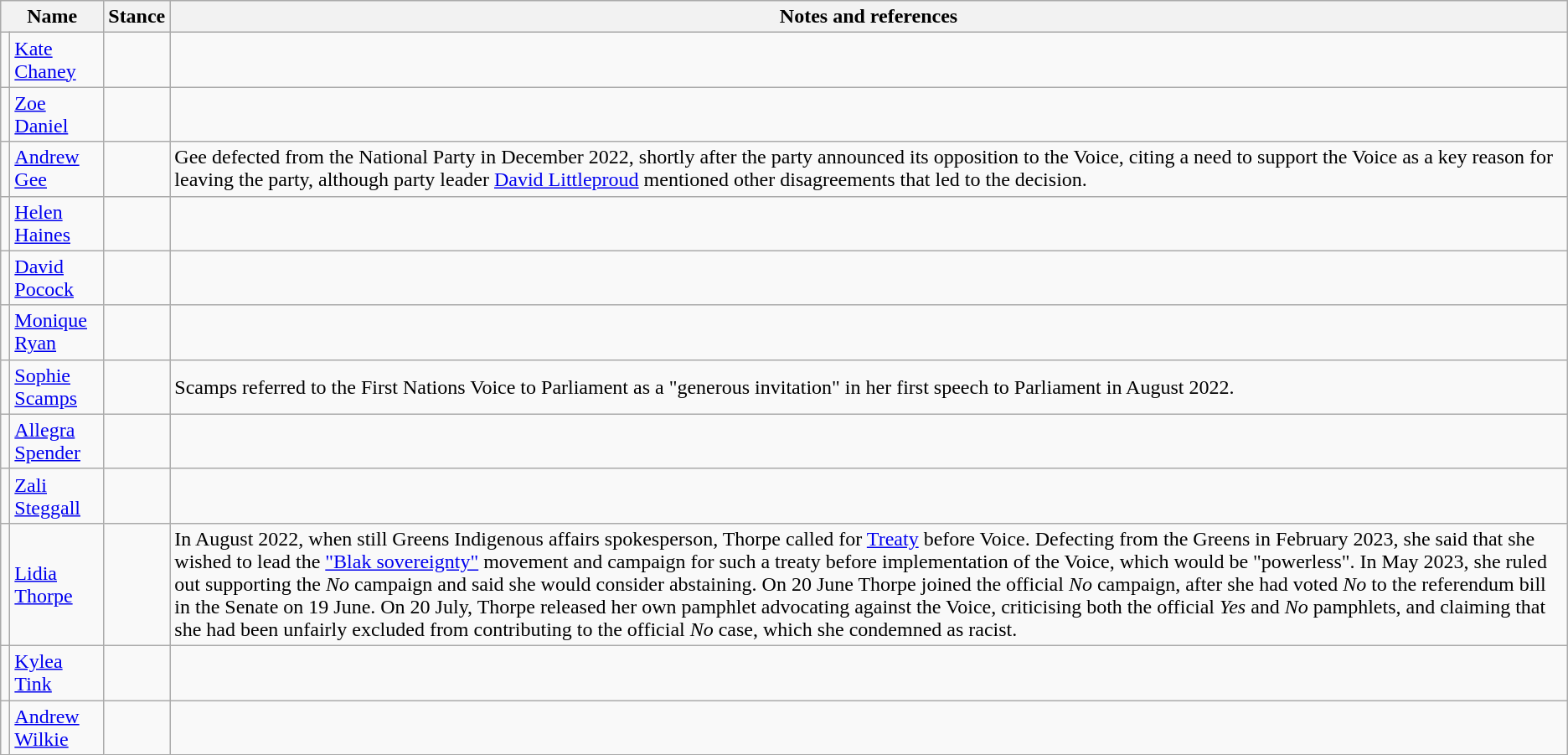<table class="wikitable sortable">
<tr>
<th colspan="2">Name</th>
<th>Stance</th>
<th>Notes and references</th>
</tr>
<tr>
<td></td>
<td><a href='#'>Kate Chaney</a></td>
<td></td>
<td></td>
</tr>
<tr>
<td></td>
<td><a href='#'>Zoe Daniel</a></td>
<td></td>
<td></td>
</tr>
<tr>
<td></td>
<td><a href='#'>Andrew Gee</a></td>
<td></td>
<td>Gee defected from the National Party in December 2022, shortly after the party announced its opposition to the Voice, citing a need to support the Voice as a key reason for leaving the party, although party leader <a href='#'>David Littleproud</a> mentioned other disagreements that led to the decision.</td>
</tr>
<tr>
<td></td>
<td><a href='#'>Helen Haines</a></td>
<td></td>
<td></td>
</tr>
<tr>
<td></td>
<td><a href='#'>David Pocock</a></td>
<td></td>
<td></td>
</tr>
<tr>
<td></td>
<td><a href='#'>Monique Ryan</a></td>
<td></td>
<td></td>
</tr>
<tr>
<td></td>
<td><a href='#'>Sophie Scamps</a></td>
<td></td>
<td>Scamps referred to the First Nations Voice to Parliament as a "generous invitation" in her first speech to Parliament in August 2022.</td>
</tr>
<tr>
<td></td>
<td><a href='#'>Allegra Spender</a></td>
<td></td>
<td></td>
</tr>
<tr>
<td></td>
<td><a href='#'>Zali Steggall</a></td>
<td></td>
<td></td>
</tr>
<tr>
<td></td>
<td><a href='#'>Lidia Thorpe</a></td>
<td></td>
<td>In August 2022, when still Greens Indigenous affairs spokesperson, Thorpe called for <a href='#'>Treaty</a> before Voice. Defecting from the Greens in February 2023, she said that she wished to lead the <a href='#'>"Blak sovereignty"</a> movement and campaign for such a treaty before implementation of the Voice, which would be "powerless". In May 2023, she ruled out supporting the <em>No</em> campaign and said she would consider abstaining. On 20 June Thorpe joined the official <em>No</em> campaign, after she had voted <em>No</em> to the referendum bill in the Senate on 19 June. On 20 July, Thorpe released her own pamphlet advocating against the Voice, criticising both the official <em>Yes</em> and <em>No</em> pamphlets, and claiming that she had been unfairly excluded from contributing to the official <em>No</em> case, which she condemned as racist.</td>
</tr>
<tr>
<td></td>
<td><a href='#'>Kylea Tink</a></td>
<td></td>
<td></td>
</tr>
<tr>
<td></td>
<td><a href='#'>Andrew Wilkie</a></td>
<td></td>
<td></td>
</tr>
</table>
